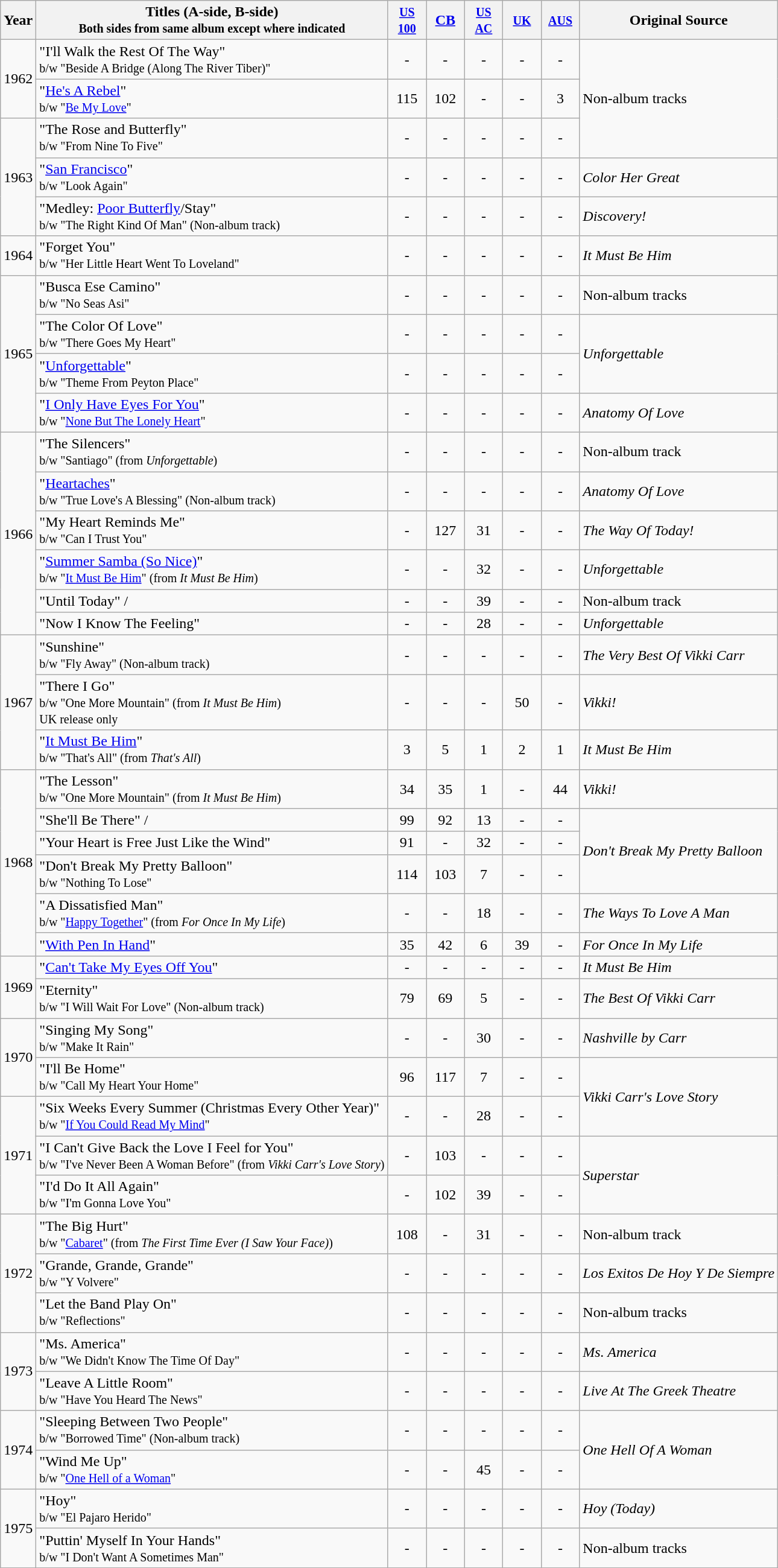<table class="wikitable">
<tr>
<th>Year</th>
<th>Titles (A-side, B-side)<br><small>Both sides from same album except where indicated</small></th>
<th width="35"><a href='#'><small>US 100</small></a></th>
<th width="35"><a href='#'>CB</a></th>
<th width="35"><a href='#'><small>US AC</small></a></th>
<th width="35"><a href='#'><small>UK</small></a><br></th>
<th width="35"><a href='#'><small>AUS</small></a></th>
<th align="left">Original Source</th>
</tr>
<tr>
<td rowspan="2">1962</td>
<td>"I'll Walk the Rest Of The Way"<br><small>b/w "Beside A Bridge (Along The River Tiber)"</small></td>
<td align="center">-</td>
<td align="center">-</td>
<td align="center">-</td>
<td align="center">-</td>
<td align="center">-</td>
<td align="left" rowspan="3">Non-album tracks</td>
</tr>
<tr>
<td>"<a href='#'>He's A Rebel</a>"<br><small>b/w "<a href='#'>Be My Love</a>"</small></td>
<td align="center">115</td>
<td align="center">102</td>
<td align="center">-</td>
<td align="center">-</td>
<td align="center">3</td>
</tr>
<tr>
<td rowspan="3">1963</td>
<td>"The Rose and Butterfly"<br><small>b/w "From Nine To Five"</small></td>
<td align="center">-</td>
<td align="center">-</td>
<td align="center">-</td>
<td align="center">-</td>
<td align="center">-</td>
</tr>
<tr>
<td>"<a href='#'>San Francisco</a>"<br><small>b/w "Look Again"</small></td>
<td align="center">-</td>
<td align="center">-</td>
<td align="center">-</td>
<td align="center">-</td>
<td align="center">-</td>
<td align="left"><em>Color Her Great</em></td>
</tr>
<tr>
<td>"Medley: <a href='#'>Poor Butterfly</a>/Stay"<br><small>b/w "The Right Kind Of Man" (Non-album track)</small></td>
<td align="center">-</td>
<td align="center">-</td>
<td align="center">-</td>
<td align="center">-</td>
<td align="center">-</td>
<td align="left"><em>Discovery!</em></td>
</tr>
<tr>
<td rowspan="1">1964</td>
<td>"Forget You"<br><small>b/w "Her Little Heart Went To Loveland"</small></td>
<td align="center">-</td>
<td align="center">-</td>
<td align="center">-</td>
<td align="center">-</td>
<td align="center">-</td>
<td align="left"><em>It Must Be Him</em></td>
</tr>
<tr>
<td rowspan="4">1965</td>
<td>"Busca Ese Camino"<br><small>b/w "No Seas Asi"</small></td>
<td align="center">-</td>
<td align="center">-</td>
<td align="center">-</td>
<td align="center">-</td>
<td align="center">-</td>
<td align="left">Non-album tracks</td>
</tr>
<tr>
<td>"The Color Of Love"<br><small>b/w "There Goes My Heart"</small></td>
<td align="center">-</td>
<td align="center">-</td>
<td align="center">-</td>
<td align="center">-</td>
<td align="center">-</td>
<td align="left" rowspan="2"><em>Unforgettable</em></td>
</tr>
<tr>
<td>"<a href='#'>Unforgettable</a>"<br><small>b/w "Theme From Peyton Place"</small></td>
<td align="center">-</td>
<td align="center">-</td>
<td align="center">-</td>
<td align="center">-</td>
<td align="center">-</td>
</tr>
<tr>
<td>"<a href='#'>I Only Have Eyes For You</a>"<br><small>b/w "<a href='#'>None But The Lonely Heart</a>"</small></td>
<td align="center">-</td>
<td align="center">-</td>
<td align="center">-</td>
<td align="center">-</td>
<td align="center">-</td>
<td align="left"><em>Anatomy Of Love</em></td>
</tr>
<tr>
<td rowspan="6">1966</td>
<td>"The Silencers"<br><small>b/w "Santiago" (from <em>Unforgettable</em>)</small></td>
<td align="center">-</td>
<td align="center">-</td>
<td align="center">-</td>
<td align="center">-</td>
<td align="center">-</td>
<td align="left">Non-album track</td>
</tr>
<tr>
<td>"<a href='#'>Heartaches</a>"<br><small>b/w "True Love's A Blessing" (Non-album track)</small></td>
<td align="center">-</td>
<td align="center">-</td>
<td align="center">-</td>
<td align="center">-</td>
<td align="center">-</td>
<td align="left"><em>Anatomy Of Love</em></td>
</tr>
<tr>
<td>"My Heart Reminds Me"<br><small>b/w "Can I Trust You" </small></td>
<td align="center">-</td>
<td align="center">127</td>
<td align="center">31</td>
<td align="center">-</td>
<td align="center">-</td>
<td align="left"><em>The Way Of Today!</em></td>
</tr>
<tr>
<td>"<a href='#'>Summer Samba (So Nice)</a>"<br><small>b/w "<a href='#'>It Must Be Him</a>" (from <em>It Must Be Him</em>)</small></td>
<td align="center">-</td>
<td align="center">-</td>
<td align="center">32</td>
<td align="center">-</td>
<td align="center">-</td>
<td align="left"><em>Unforgettable</em></td>
</tr>
<tr>
<td>"Until Today" /</td>
<td align="center">-</td>
<td align="center">-</td>
<td align="center">39</td>
<td align="center">-</td>
<td align="center">-</td>
<td align="left">Non-album track</td>
</tr>
<tr>
<td>"Now I Know The Feeling"</td>
<td align="center">-</td>
<td align="center">-</td>
<td align="center">28</td>
<td align="center">-</td>
<td align="center">-</td>
<td align="left"><em>Unforgettable</em></td>
</tr>
<tr>
<td rowspan="3">1967</td>
<td>"Sunshine"<br><small>b/w "Fly Away" (Non-album track)</small></td>
<td align="center">-</td>
<td align="center">-</td>
<td align="center">-</td>
<td align="center">-</td>
<td align="center">-</td>
<td align="left"><em>The Very Best Of Vikki Carr</em></td>
</tr>
<tr>
<td>"There I Go"<br><small>b/w "One More Mountain" (from <em>It Must Be Him</em>)<br>UK release only</small></td>
<td align="center">-</td>
<td align="center">-</td>
<td align="center">-</td>
<td align="center">50</td>
<td align="center">-</td>
<td align="left"><em>Vikki!</em></td>
</tr>
<tr>
<td>"<a href='#'>It Must Be Him</a>"<br><small>b/w "That's All" (from <em>That's All</em>)</small></td>
<td align="center">3</td>
<td align="center">5</td>
<td align="center">1</td>
<td align="center">2</td>
<td align="center">1</td>
<td align="left"><em>It Must Be Him</em></td>
</tr>
<tr>
<td rowspan="6">1968</td>
<td>"The Lesson"<br><small>b/w "One More Mountain" (from <em>It Must Be Him</em>)</small></td>
<td align="center">34</td>
<td align="center">35</td>
<td align="center">1</td>
<td align="center">-</td>
<td align="center">44</td>
<td align="left"><em>Vikki!</em></td>
</tr>
<tr>
<td>"She'll Be There" /</td>
<td align="center">99</td>
<td align="center">92</td>
<td align="center">13</td>
<td align="center">-</td>
<td align="center">-</td>
<td align="left" rowspan="3"><em>Don't Break My Pretty Balloon</em></td>
</tr>
<tr>
<td>"Your Heart is Free Just Like the Wind"</td>
<td align="center">91</td>
<td align="center">-</td>
<td align="center">32</td>
<td align="center">-</td>
<td align="center">-</td>
</tr>
<tr>
<td>"Don't Break My Pretty Balloon"<br><small>b/w "Nothing To Lose"</small></td>
<td align="center">114</td>
<td align="center">103</td>
<td align="center">7</td>
<td align="center">-</td>
<td align="center">-</td>
</tr>
<tr>
<td>"A Dissatisfied Man"<br><small>b/w "<a href='#'>Happy Together</a>" (from <em>For Once In My Life</em>)</small></td>
<td align="center">-</td>
<td align="center">-</td>
<td align="center">18</td>
<td align="center">-</td>
<td align="center">-</td>
<td align="left"><em>The Ways To Love A Man</em></td>
</tr>
<tr>
<td>"<a href='#'>With Pen In Hand</a>"</td>
<td align="center">35</td>
<td align="center">42</td>
<td align="center">6</td>
<td align="center">39</td>
<td align="center">-</td>
<td align="left"><em>For Once In My Life</em></td>
</tr>
<tr>
<td rowspan="2">1969</td>
<td>"<a href='#'>Can't Take My Eyes Off You</a>"</td>
<td align="center">-</td>
<td align="center">-</td>
<td align="center">-</td>
<td align="center">-</td>
<td align="center">-</td>
<td align="left"><em>It Must Be Him</em></td>
</tr>
<tr>
<td>"Eternity"<br><small>b/w "I Will Wait For Love" (Non-album track)</small></td>
<td align="center">79</td>
<td align="center">69</td>
<td align="center">5</td>
<td align="center">-</td>
<td align="center">-</td>
<td align="left"><em>The Best Of Vikki Carr</em></td>
</tr>
<tr>
<td rowspan="2">1970</td>
<td>"Singing My Song"<br><small>b/w "Make It Rain"</small></td>
<td align="center">-</td>
<td align="center">-</td>
<td align="center">30</td>
<td align="center">-</td>
<td align="center">-</td>
<td align="left"><em>Nashville by Carr</em></td>
</tr>
<tr>
<td>"I'll Be Home"<br><small>b/w "Call My Heart Your Home"</small></td>
<td align="center">96</td>
<td align="center">117</td>
<td align="center">7</td>
<td align="center">-</td>
<td align="center">-</td>
<td align+left" rowspan="2"><em>Vikki Carr's Love Story</em></td>
</tr>
<tr>
<td rowspan="3">1971</td>
<td>"Six Weeks Every Summer (Christmas Every Other Year)"<br><small>b/w "<a href='#'>If You Could Read My Mind</a>"</small></td>
<td align="center">-</td>
<td align="center">-</td>
<td align="center">28</td>
<td align="center">-</td>
<td align="center">-</td>
</tr>
<tr>
<td>"I Can't Give Back the Love I Feel for You"<br><small>b/w "I've Never Been A Woman Before" (from <em>Vikki Carr's Love Story</em>)</small></td>
<td align="center">-</td>
<td align="center">103</td>
<td align="center">-</td>
<td align="center">-</td>
<td align="center">-</td>
<td align="left" rowspan="2"><em>Superstar</em></td>
</tr>
<tr>
<td>"I'd Do It All Again"<br><small>b/w "I'm Gonna Love You"</small></td>
<td align="center">-</td>
<td align="center">102</td>
<td align="center">39</td>
<td align="center">-</td>
<td align="center">-</td>
</tr>
<tr>
<td rowspan="3">1972</td>
<td>"The Big Hurt"<br><small>b/w "<a href='#'>Cabaret</a>" (from <em>The First Time Ever (I Saw Your Face)</em>)</small></td>
<td align="center">108</td>
<td align="center">-</td>
<td align="center">31</td>
<td align="center">-</td>
<td align="center">-</td>
<td align="left">Non-album track</td>
</tr>
<tr>
<td>"Grande, Grande, Grande"<br><small>b/w "Y Volvere"</small></td>
<td align="center">-</td>
<td align="center">-</td>
<td align="center">-</td>
<td align="center">-</td>
<td align="center">-</td>
<td><em>Los Exitos De Hoy Y De Siempre</em></td>
</tr>
<tr>
<td>"Let the Band Play On"<br><small>b/w "Reflections"</small></td>
<td align="center">-</td>
<td align="center">-</td>
<td align="center">-</td>
<td align="center">-</td>
<td align="center">-</td>
<td align="left">Non-album tracks</td>
</tr>
<tr>
<td rowspan="2">1973</td>
<td>"Ms. America"<br><small>b/w "We Didn't Know The Time Of Day"</small></td>
<td align="center">-</td>
<td align="center">-</td>
<td align="center">-</td>
<td align="center">-</td>
<td align="center">-</td>
<td align="left"><em>Ms. America</em></td>
</tr>
<tr>
<td>"Leave A Little Room"<br><small>b/w "Have You Heard The News"</small></td>
<td align="center">-</td>
<td align="center">-</td>
<td align="center">-</td>
<td align="center">-</td>
<td align="center">-</td>
<td align="left"><em>Live At The Greek Theatre</em></td>
</tr>
<tr>
<td rowspan="2">1974</td>
<td>"Sleeping Between Two People"<br><small>b/w "Borrowed Time" (Non-album track)</small></td>
<td align="center">-</td>
<td align="center">-</td>
<td align="center">-</td>
<td align="center">-</td>
<td align="center">-</td>
<td align="left" rowspan="2"><em>One Hell Of A Woman</em></td>
</tr>
<tr>
<td>"Wind Me Up"<br><small>b/w "<a href='#'>One Hell of a Woman</a>"</small></td>
<td align="center">-</td>
<td align="center">-</td>
<td align="center">45</td>
<td align="center">-</td>
<td align="center">-</td>
</tr>
<tr>
<td rowspan="2">1975</td>
<td>"Hoy"<br><small>b/w "El Pajaro Herido"</small></td>
<td align="center">-</td>
<td align="center">-</td>
<td align="center">-</td>
<td align="center">-</td>
<td align="center">-</td>
<td align="left"><em>Hoy (Today)</em></td>
</tr>
<tr>
<td>"Puttin' Myself In Your Hands"<br><small>b/w "I Don't Want A Sometimes Man"</small></td>
<td align="center">-</td>
<td align="center">-</td>
<td align="center">-</td>
<td align="center">-</td>
<td align="center">-</td>
<td align="left">Non-album tracks</td>
</tr>
<tr>
</tr>
</table>
